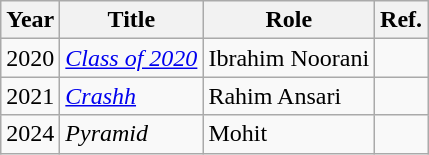<table class="wikitable sortable plainrowheaders">
<tr>
<th scope="col">Year</th>
<th scope="col">Title</th>
<th scope="col">Role</th>
<th scope="col">Ref.</th>
</tr>
<tr>
<td>2020</td>
<td><em><a href='#'>Class of 2020</a></em></td>
<td>Ibrahim Noorani</td>
<td></td>
</tr>
<tr>
<td>2021</td>
<td><em><a href='#'>Crashh</a></em></td>
<td>Rahim Ansari</td>
<td></td>
</tr>
<tr>
<td>2024</td>
<td><em>Pyramid</em></td>
<td>Mohit</td>
<td></td>
</tr>
</table>
